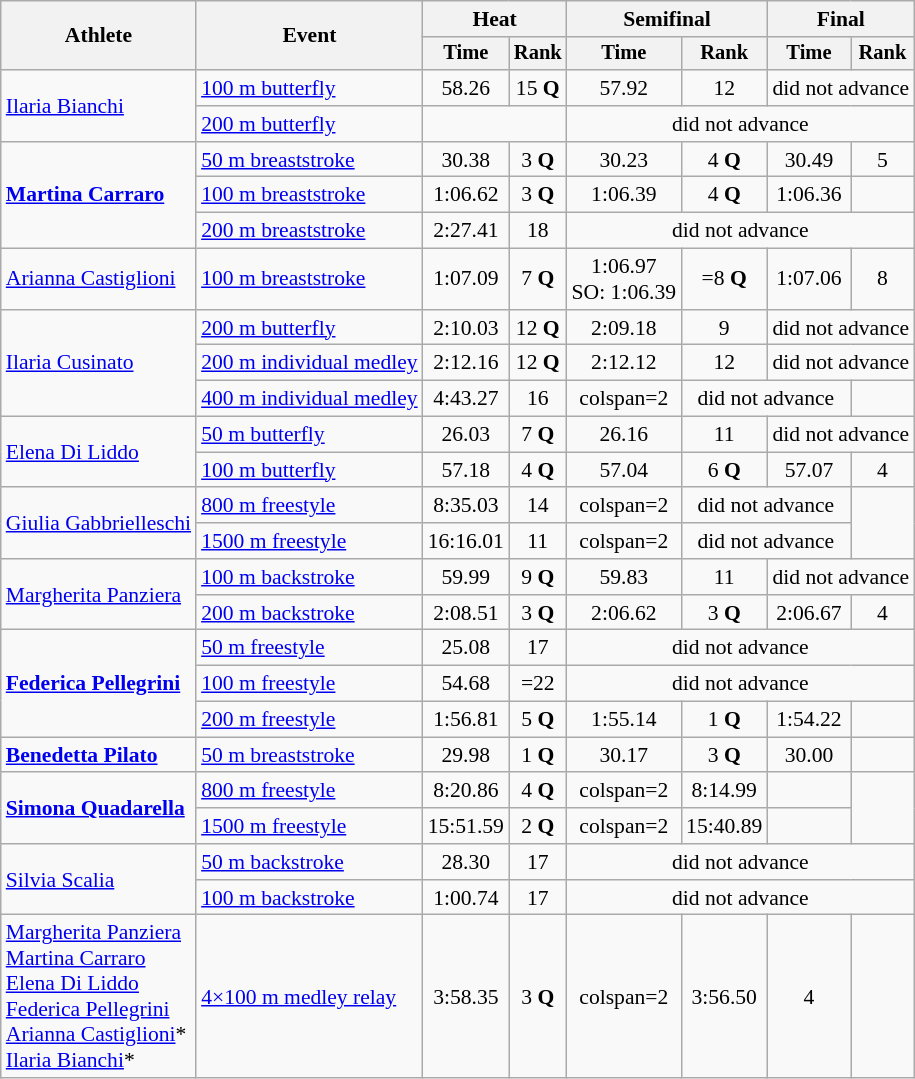<table class="wikitable" style="text-align:center; font-size:90%">
<tr>
<th rowspan="2">Athlete</th>
<th rowspan="2">Event</th>
<th colspan="2">Heat</th>
<th colspan="2">Semifinal</th>
<th colspan="2">Final</th>
</tr>
<tr style="font-size:95%">
<th>Time</th>
<th>Rank</th>
<th>Time</th>
<th>Rank</th>
<th>Time</th>
<th>Rank</th>
</tr>
<tr>
<td align=left rowspan=2><a href='#'>Ilaria Bianchi</a></td>
<td align=left><a href='#'>100 m butterfly</a></td>
<td>58.26</td>
<td>15 <strong>Q</strong></td>
<td>57.92</td>
<td>12</td>
<td colspan=2>did not advance</td>
</tr>
<tr>
<td align=left><a href='#'>200 m butterfly</a></td>
<td colspan=2></td>
<td colspan=4>did not advance</td>
</tr>
<tr>
<td align=left rowspan=3><strong><a href='#'>Martina Carraro</a></strong></td>
<td align=left><a href='#'>50 m breaststroke</a></td>
<td>30.38</td>
<td>3 <strong>Q</strong></td>
<td>30.23</td>
<td>4 <strong>Q</strong></td>
<td>30.49</td>
<td>5</td>
</tr>
<tr>
<td align=left><a href='#'>100 m breaststroke</a></td>
<td>1:06.62</td>
<td>3 <strong>Q</strong></td>
<td>1:06.39</td>
<td>4 <strong>Q</strong></td>
<td>1:06.36</td>
<td></td>
</tr>
<tr>
<td align=left><a href='#'>200 m breaststroke</a></td>
<td>2:27.41</td>
<td>18</td>
<td colspan=4>did not advance</td>
</tr>
<tr>
<td align=left><a href='#'>Arianna Castiglioni</a></td>
<td align=left><a href='#'>100 m breaststroke</a></td>
<td>1:07.09</td>
<td>7 <strong>Q</strong></td>
<td>1:06.97<br>SO: 1:06.39</td>
<td>=8 <strong>Q</strong></td>
<td>1:07.06</td>
<td>8</td>
</tr>
<tr>
<td align=left rowspan=3><a href='#'>Ilaria Cusinato</a></td>
<td align=left><a href='#'>200 m butterfly</a></td>
<td>2:10.03</td>
<td>12 <strong>Q</strong></td>
<td>2:09.18</td>
<td>9</td>
<td colspan=2>did not advance</td>
</tr>
<tr>
<td align=left><a href='#'>200 m individual medley</a></td>
<td>2:12.16</td>
<td>12 <strong>Q</strong></td>
<td>2:12.12</td>
<td>12</td>
<td colspan=2>did not advance</td>
</tr>
<tr>
<td align=left><a href='#'>400 m individual medley</a></td>
<td>4:43.27</td>
<td>16</td>
<td>colspan=2 </td>
<td colspan=2>did not advance</td>
</tr>
<tr>
<td align=left rowspan=2><a href='#'>Elena Di Liddo</a></td>
<td align=left><a href='#'>50 m butterfly</a></td>
<td>26.03</td>
<td>7 <strong>Q</strong></td>
<td>26.16</td>
<td>11</td>
<td colspan=2>did not advance</td>
</tr>
<tr>
<td align=left><a href='#'>100 m butterfly</a></td>
<td>57.18</td>
<td>4 <strong>Q</strong></td>
<td>57.04</td>
<td>6 <strong>Q</strong></td>
<td>57.07</td>
<td>4</td>
</tr>
<tr>
<td align=left rowspan=2><a href='#'>Giulia Gabbrielleschi</a></td>
<td align=left><a href='#'>800 m freestyle</a></td>
<td>8:35.03</td>
<td>14</td>
<td>colspan=2 </td>
<td colspan=2>did not advance</td>
</tr>
<tr>
<td align=left><a href='#'>1500 m freestyle</a></td>
<td>16:16.01</td>
<td>11</td>
<td>colspan=2 </td>
<td colspan=2>did not advance</td>
</tr>
<tr>
<td align=left rowspan=2><a href='#'>Margherita Panziera</a></td>
<td align=left><a href='#'>100 m backstroke</a></td>
<td>59.99</td>
<td>9 <strong>Q</strong></td>
<td>59.83</td>
<td>11</td>
<td colspan=2>did not advance</td>
</tr>
<tr>
<td align=left><a href='#'>200 m backstroke</a></td>
<td>2:08.51</td>
<td>3 <strong>Q</strong></td>
<td>2:06.62</td>
<td>3 <strong>Q</strong></td>
<td>2:06.67</td>
<td>4</td>
</tr>
<tr>
<td align=left rowspan=3><strong><a href='#'>Federica Pellegrini</a></strong></td>
<td align=left><a href='#'>50 m freestyle</a></td>
<td>25.08</td>
<td>17</td>
<td colspan=4>did not advance</td>
</tr>
<tr>
<td align=left><a href='#'>100 m freestyle</a></td>
<td>54.68</td>
<td>=22</td>
<td colspan=4>did not advance</td>
</tr>
<tr>
<td align=left><a href='#'>200 m freestyle</a></td>
<td>1:56.81</td>
<td>5 <strong>Q</strong></td>
<td>1:55.14</td>
<td>1 <strong>Q</strong></td>
<td>1:54.22</td>
<td></td>
</tr>
<tr>
<td align=left><strong><a href='#'>Benedetta Pilato</a></strong></td>
<td align=left><a href='#'>50 m breaststroke</a></td>
<td>29.98</td>
<td>1 <strong>Q</strong></td>
<td>30.17</td>
<td>3 <strong>Q</strong></td>
<td>30.00</td>
<td></td>
</tr>
<tr>
<td align=left rowspan=2><strong><a href='#'>Simona Quadarella</a></strong></td>
<td align=left><a href='#'>800 m freestyle</a></td>
<td>8:20.86</td>
<td>4 <strong>Q</strong></td>
<td>colspan=2 </td>
<td>8:14.99</td>
<td></td>
</tr>
<tr>
<td align=left><a href='#'>1500 m freestyle</a></td>
<td>15:51.59</td>
<td>2 <strong>Q</strong></td>
<td>colspan=2 </td>
<td>15:40.89</td>
<td></td>
</tr>
<tr>
<td align=left rowspan=2><a href='#'>Silvia Scalia</a></td>
<td align=left><a href='#'>50 m backstroke</a></td>
<td>28.30</td>
<td>17</td>
<td colspan=4>did not advance</td>
</tr>
<tr>
<td align=left><a href='#'>100 m backstroke</a></td>
<td>1:00.74</td>
<td>17</td>
<td colspan=4>did not advance</td>
</tr>
<tr>
<td align=left><a href='#'>Margherita Panziera</a><br><a href='#'>Martina Carraro</a><br><a href='#'>Elena Di Liddo</a><br><a href='#'>Federica Pellegrini</a><br><a href='#'>Arianna Castiglioni</a>*<br><a href='#'>Ilaria Bianchi</a>*</td>
<td align=left><a href='#'>4×100 m medley relay</a></td>
<td>3:58.35</td>
<td>3 <strong>Q</strong></td>
<td>colspan=2 </td>
<td>3:56.50</td>
<td>4</td>
</tr>
</table>
